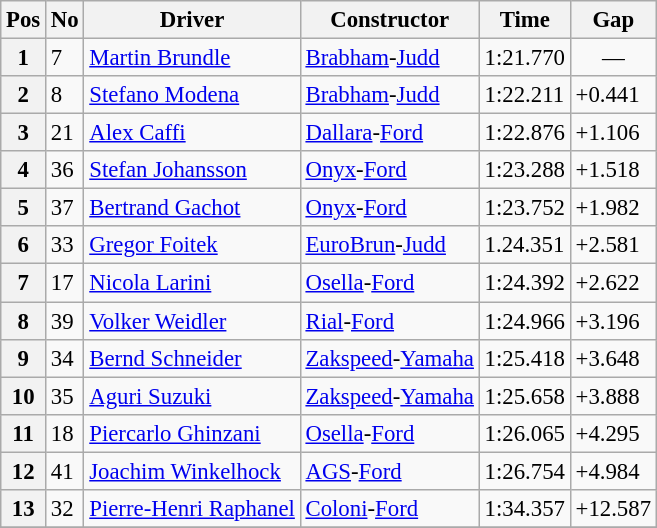<table class="wikitable sortable" style="font-size: 95%;">
<tr>
<th>Pos</th>
<th>No</th>
<th>Driver</th>
<th>Constructor</th>
<th>Time</th>
<th>Gap</th>
</tr>
<tr>
<th>1</th>
<td>7</td>
<td> <a href='#'>Martin Brundle</a></td>
<td><a href='#'>Brabham</a>-<a href='#'>Judd</a></td>
<td>1:21.770</td>
<td align="center">—</td>
</tr>
<tr>
<th>2</th>
<td>8</td>
<td> <a href='#'>Stefano Modena</a></td>
<td><a href='#'>Brabham</a>-<a href='#'>Judd</a></td>
<td>1:22.211</td>
<td>+0.441</td>
</tr>
<tr>
<th>3</th>
<td>21</td>
<td> <a href='#'>Alex Caffi</a></td>
<td><a href='#'>Dallara</a>-<a href='#'>Ford</a></td>
<td>1:22.876</td>
<td>+1.106</td>
</tr>
<tr>
<th>4</th>
<td>36</td>
<td> <a href='#'>Stefan Johansson</a></td>
<td><a href='#'>Onyx</a>-<a href='#'>Ford</a></td>
<td>1:23.288</td>
<td>+1.518</td>
</tr>
<tr>
<th>5</th>
<td>37</td>
<td> <a href='#'>Bertrand Gachot</a></td>
<td><a href='#'>Onyx</a>-<a href='#'>Ford</a></td>
<td>1:23.752</td>
<td>+1.982</td>
</tr>
<tr>
<th>6</th>
<td>33</td>
<td> <a href='#'>Gregor Foitek</a></td>
<td><a href='#'>EuroBrun</a>-<a href='#'>Judd</a></td>
<td>1.24.351</td>
<td>+2.581</td>
</tr>
<tr>
<th>7</th>
<td>17</td>
<td> <a href='#'>Nicola Larini</a></td>
<td><a href='#'>Osella</a>-<a href='#'>Ford</a></td>
<td>1:24.392</td>
<td>+2.622</td>
</tr>
<tr>
<th>8</th>
<td>39</td>
<td> <a href='#'>Volker Weidler</a></td>
<td><a href='#'>Rial</a>-<a href='#'>Ford</a></td>
<td>1:24.966</td>
<td>+3.196</td>
</tr>
<tr>
<th>9</th>
<td>34</td>
<td> <a href='#'>Bernd Schneider</a></td>
<td><a href='#'>Zakspeed</a>-<a href='#'>Yamaha</a></td>
<td>1:25.418</td>
<td>+3.648</td>
</tr>
<tr>
<th>10</th>
<td>35</td>
<td> <a href='#'>Aguri Suzuki</a></td>
<td><a href='#'>Zakspeed</a>-<a href='#'>Yamaha</a></td>
<td>1:25.658</td>
<td>+3.888</td>
</tr>
<tr>
<th>11</th>
<td>18</td>
<td> <a href='#'>Piercarlo Ghinzani</a></td>
<td><a href='#'>Osella</a>-<a href='#'>Ford</a></td>
<td>1:26.065</td>
<td>+4.295</td>
</tr>
<tr>
<th>12</th>
<td>41</td>
<td> <a href='#'>Joachim Winkelhock</a></td>
<td><a href='#'>AGS</a>-<a href='#'>Ford</a></td>
<td>1:26.754</td>
<td>+4.984</td>
</tr>
<tr>
<th>13</th>
<td>32</td>
<td> <a href='#'>Pierre-Henri Raphanel</a></td>
<td><a href='#'>Coloni</a>-<a href='#'>Ford</a></td>
<td>1:34.357</td>
<td>+12.587</td>
</tr>
<tr>
</tr>
</table>
